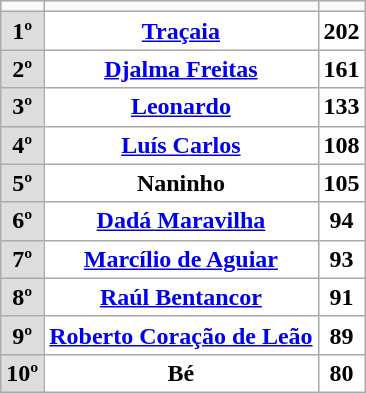<table class="wikitable toccolours" border="0" cellpadding="2" cellspacing="1" style="float:left; margin:0.5em;">
<tr>
<td></td>
<td></td>
<td></td>
</tr>
<tr>
<th style="text-align:center; background-color: #ddd"><strong>1º</strong></th>
<th style="text-align:center; background-color: #FFFFFF"><strong><a href='#'>Traçaia</a></strong></th>
<th style="text-align:center; background-color: #FFFFFF"><strong>202</strong></th>
</tr>
<tr>
<th style="text-align:center; background-color: #ddd"><strong>2º</strong></th>
<th style="text-align:center; background-color: #FFFFFF"><a href='#'>Djalma Freitas</a></th>
<th style="text-align:center; background-color: #FFFFFF"><strong>161</strong></th>
</tr>
<tr>
<th style="text-align:center; background-color: #ddd"><strong>3º</strong></th>
<th style="text-align:center; background-color: #FFFFFF"><a href='#'>Leonardo</a></th>
<th style="text-align:center; background-color: #FFFFFF"><strong>133</strong></th>
</tr>
<tr>
<th style="text-align:center; background-color: #ddd"><strong>4º</strong></th>
<th style="text-align:center; background-color: #FFFFFF"><a href='#'>Luís Carlos</a></th>
<th style="text-align:center; background-color: #FFFFFF"><strong>108</strong></th>
</tr>
<tr>
<th style="text-align:center; background-color: #ddd"><strong>5º</strong></th>
<th style="text-align:center; background-color: #FFFFFF">Naninho</th>
<th style="text-align:center; background-color: #FFFFFF"><strong>105</strong></th>
</tr>
<tr>
<th style="text-align:center; background-color: #ddd"><strong>6º</strong></th>
<th style="text-align:center; background-color: #FFFFFF"><a href='#'>Dadá Maravilha</a></th>
<th style="text-align:center; background-color: #FFFFFF"><strong>94</strong></th>
</tr>
<tr>
<th style="text-align:center; background-color: #ddd"><strong>7º</strong></th>
<th style="text-align:center; background-color: #FFFFFF"><a href='#'>Marcílio de Aguiar</a></th>
<th style="text-align:center; background-color: #FFFFFF"><strong>93</strong></th>
</tr>
<tr>
<th style="text-align:center; background-color: #ddd"><strong>8º</strong></th>
<th style="text-align:center; background-color: #FFFFFF"><a href='#'>Raúl Bentancor</a></th>
<th style="text-align:center; background-color: #FFFFFF"><strong>91</strong></th>
</tr>
<tr>
<th style="text-align:center; background-color: #ddd"><strong>9º</strong></th>
<th style="text-align:center; background-color: #FFFFFF"><a href='#'>Roberto Coração de Leão</a></th>
<th style="text-align:center; background-color: #FFFFFF"><strong>89</strong></th>
</tr>
<tr>
<th style="text-align:center; background-color: #ddd"><strong>10º</strong></th>
<th style="text-align:center; background-color: #FFFFFF">Bé</th>
<th style="text-align:center; background-color: #FFFFFF"><strong>80</strong></th>
</tr>
</table>
